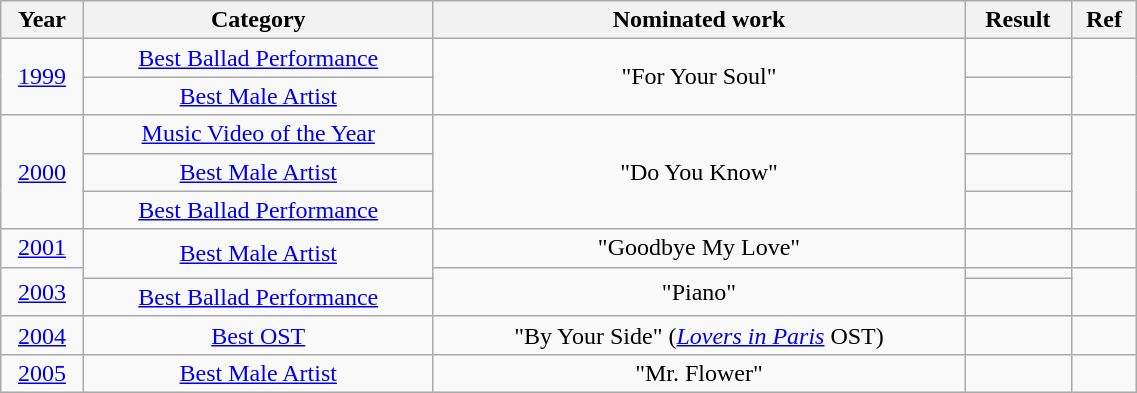<table class="wikitable" style="text-align:center;" width="60%">
<tr>
<th>Year</th>
<th>Category</th>
<th>Nominated work</th>
<th>Result</th>
<th>Ref</th>
</tr>
<tr>
<td rowspan="2"><a href='#'>1999</a></td>
<td><a href='#'>Best Ballad Performance</a></td>
<td rowspan="2" align="center">"For Your Soul"</td>
<td></td>
<td rowspan="2"></td>
</tr>
<tr>
<td><a href='#'>Best Male Artist</a></td>
<td></td>
</tr>
<tr>
<td rowspan=3><a href='#'>2000</a></td>
<td><a href='#'>Music Video of the Year</a></td>
<td rowspan="3" align="center">"Do You Know"</td>
<td></td>
<td rowspan="3"></td>
</tr>
<tr>
<td><a href='#'>Best Male Artist</a></td>
<td></td>
</tr>
<tr>
<td><a href='#'>Best Ballad Performance</a></td>
<td></td>
</tr>
<tr>
<td><a href='#'>2001</a></td>
<td rowspan=2><a href='#'>Best Male Artist</a></td>
<td align=center>"Goodbye My Love"</td>
<td></td>
<td></td>
</tr>
<tr>
<td rowspan=2><a href='#'>2003</a></td>
<td rowspan=2>"Piano"</td>
<td></td>
<td rowspan="2"></td>
</tr>
<tr>
<td><a href='#'>Best Ballad Performance</a></td>
<td></td>
</tr>
<tr>
<td align=center><a href='#'>2004</a></td>
<td><a href='#'>Best OST</a></td>
<td align=center>"By Your Side" (<em><a href='#'>Lovers in Paris</a></em> OST)</td>
<td></td>
<td></td>
</tr>
<tr>
<td align=center><a href='#'>2005</a></td>
<td><a href='#'>Best Male Artist</a></td>
<td align=center>"Mr. Flower"</td>
<td></td>
<td></td>
</tr>
</table>
